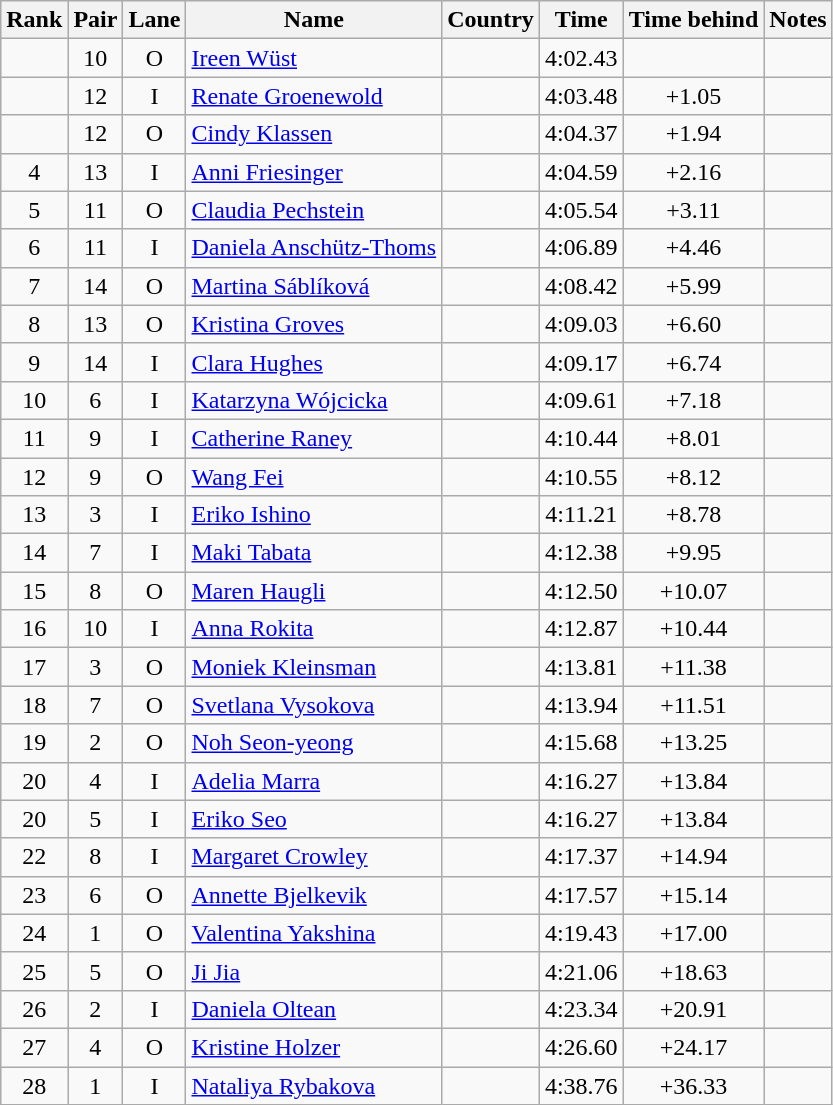<table class="wikitable sortable" style="text-align:center">
<tr>
<th>Rank</th>
<th>Pair</th>
<th>Lane</th>
<th>Name</th>
<th>Country</th>
<th>Time</th>
<th>Time behind</th>
<th>Notes</th>
</tr>
<tr>
<td></td>
<td>10</td>
<td>O</td>
<td align="left"><a href='#'>Ireen Wüst</a></td>
<td align="left"></td>
<td>4:02.43</td>
<td></td>
<td></td>
</tr>
<tr>
<td></td>
<td>12</td>
<td>I</td>
<td align="left"><a href='#'>Renate Groenewold</a></td>
<td align="left"></td>
<td>4:03.48</td>
<td>+1.05</td>
<td></td>
</tr>
<tr>
<td></td>
<td>12</td>
<td>O</td>
<td align="left"><a href='#'>Cindy Klassen</a></td>
<td align="left"></td>
<td>4:04.37</td>
<td>+1.94</td>
<td></td>
</tr>
<tr>
<td>4</td>
<td>13</td>
<td>I</td>
<td align="left"><a href='#'>Anni Friesinger</a></td>
<td align="left"></td>
<td>4:04.59</td>
<td>+2.16</td>
<td></td>
</tr>
<tr>
<td>5</td>
<td>11</td>
<td>O</td>
<td align="left"><a href='#'>Claudia Pechstein</a></td>
<td align="left"></td>
<td>4:05.54</td>
<td>+3.11</td>
<td></td>
</tr>
<tr>
<td>6</td>
<td>11</td>
<td>I</td>
<td align="left"><a href='#'>Daniela Anschütz-Thoms</a></td>
<td align="left"></td>
<td>4:06.89</td>
<td>+4.46</td>
<td></td>
</tr>
<tr>
<td>7</td>
<td>14</td>
<td>O</td>
<td align="left"><a href='#'>Martina Sáblíková</a></td>
<td align="left"></td>
<td>4:08.42</td>
<td>+5.99</td>
<td></td>
</tr>
<tr>
<td>8</td>
<td>13</td>
<td>O</td>
<td align="left"><a href='#'>Kristina Groves</a></td>
<td align="left"></td>
<td>4:09.03</td>
<td>+6.60</td>
<td></td>
</tr>
<tr>
<td>9</td>
<td>14</td>
<td>I</td>
<td align="left"><a href='#'>Clara Hughes</a></td>
<td align="left"></td>
<td>4:09.17</td>
<td>+6.74</td>
<td></td>
</tr>
<tr>
<td>10</td>
<td>6</td>
<td>I</td>
<td align="left"><a href='#'>Katarzyna Wójcicka</a></td>
<td align="left"></td>
<td>4:09.61</td>
<td>+7.18</td>
<td></td>
</tr>
<tr>
<td>11</td>
<td>9</td>
<td>I</td>
<td align="left"><a href='#'>Catherine Raney</a></td>
<td align="left"></td>
<td>4:10.44</td>
<td>+8.01</td>
<td></td>
</tr>
<tr>
<td>12</td>
<td>9</td>
<td>O</td>
<td align="left"><a href='#'>Wang Fei</a></td>
<td align="left"></td>
<td>4:10.55</td>
<td>+8.12</td>
<td></td>
</tr>
<tr>
<td>13</td>
<td>3</td>
<td>I</td>
<td align="left"><a href='#'>Eriko Ishino</a></td>
<td align="left"></td>
<td>4:11.21</td>
<td>+8.78</td>
<td></td>
</tr>
<tr>
<td>14</td>
<td>7</td>
<td>I</td>
<td align="left"><a href='#'>Maki Tabata</a></td>
<td align="left"></td>
<td>4:12.38</td>
<td>+9.95</td>
<td></td>
</tr>
<tr>
<td>15</td>
<td>8</td>
<td>O</td>
<td align="left"><a href='#'>Maren Haugli</a></td>
<td align="left"></td>
<td>4:12.50</td>
<td>+10.07</td>
<td></td>
</tr>
<tr>
<td>16</td>
<td>10</td>
<td>I</td>
<td align="left"><a href='#'>Anna Rokita</a></td>
<td align="left"></td>
<td>4:12.87</td>
<td>+10.44</td>
<td></td>
</tr>
<tr>
<td>17</td>
<td>3</td>
<td>O</td>
<td align="left"><a href='#'>Moniek Kleinsman</a></td>
<td align="left"></td>
<td>4:13.81</td>
<td>+11.38</td>
<td></td>
</tr>
<tr>
<td>18</td>
<td>7</td>
<td>O</td>
<td align="left"><a href='#'>Svetlana Vysokova</a></td>
<td align="left"></td>
<td>4:13.94</td>
<td>+11.51</td>
<td></td>
</tr>
<tr>
<td>19</td>
<td>2</td>
<td>O</td>
<td align="left"><a href='#'>Noh Seon-yeong</a></td>
<td align="left"></td>
<td>4:15.68</td>
<td>+13.25</td>
<td></td>
</tr>
<tr>
<td>20</td>
<td>4</td>
<td>I</td>
<td align="left"><a href='#'>Adelia Marra</a></td>
<td align="left"></td>
<td>4:16.27</td>
<td>+13.84</td>
<td></td>
</tr>
<tr>
<td>20</td>
<td>5</td>
<td>I</td>
<td align="left"><a href='#'>Eriko Seo</a></td>
<td align="left"></td>
<td>4:16.27</td>
<td>+13.84</td>
<td></td>
</tr>
<tr>
<td>22</td>
<td>8</td>
<td>I</td>
<td align="left"><a href='#'>Margaret Crowley</a></td>
<td align="left"></td>
<td>4:17.37</td>
<td>+14.94</td>
<td></td>
</tr>
<tr>
<td>23</td>
<td>6</td>
<td>O</td>
<td align="left"><a href='#'>Annette Bjelkevik</a></td>
<td align="left"></td>
<td>4:17.57</td>
<td>+15.14</td>
<td></td>
</tr>
<tr>
<td>24</td>
<td>1</td>
<td>O</td>
<td align="left"><a href='#'>Valentina Yakshina</a></td>
<td align="left"></td>
<td>4:19.43</td>
<td>+17.00</td>
<td></td>
</tr>
<tr>
<td>25</td>
<td>5</td>
<td>O</td>
<td align="left"><a href='#'>Ji Jia</a></td>
<td align="left"></td>
<td>4:21.06</td>
<td>+18.63</td>
<td></td>
</tr>
<tr>
<td>26</td>
<td>2</td>
<td>I</td>
<td align="left"><a href='#'>Daniela Oltean</a></td>
<td align="left"></td>
<td>4:23.34</td>
<td>+20.91</td>
<td></td>
</tr>
<tr>
<td>27</td>
<td>4</td>
<td>O</td>
<td align="left"><a href='#'>Kristine Holzer</a></td>
<td align="left"></td>
<td>4:26.60</td>
<td>+24.17</td>
<td></td>
</tr>
<tr>
<td>28</td>
<td>1</td>
<td>I</td>
<td align="left"><a href='#'>Nataliya Rybakova</a></td>
<td align="left"></td>
<td>4:38.76</td>
<td>+36.33</td>
<td></td>
</tr>
</table>
